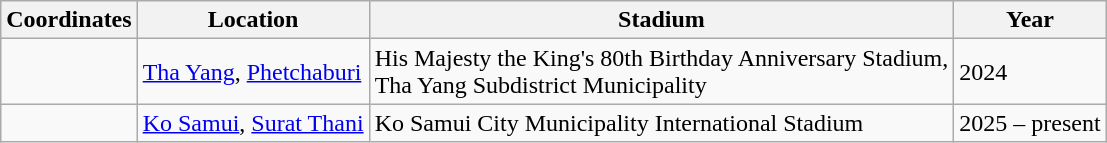<table class="wikitable sortable">
<tr>
<th>Coordinates</th>
<th>Location</th>
<th>Stadium</th>
<th>Year</th>
</tr>
<tr>
<td></td>
<td><a href='#'>Tha Yang</a>, <a href='#'>Phetchaburi</a></td>
<td>His Majesty the King's 80th Birthday Anniversary Stadium,<br>Tha Yang Subdistrict Municipality</td>
<td>2024</td>
</tr>
<tr>
<td></td>
<td><a href='#'>Ko Samui</a>, <a href='#'>Surat Thani</a></td>
<td>Ko Samui City Municipality International Stadium</td>
<td>2025 – present</td>
</tr>
</table>
